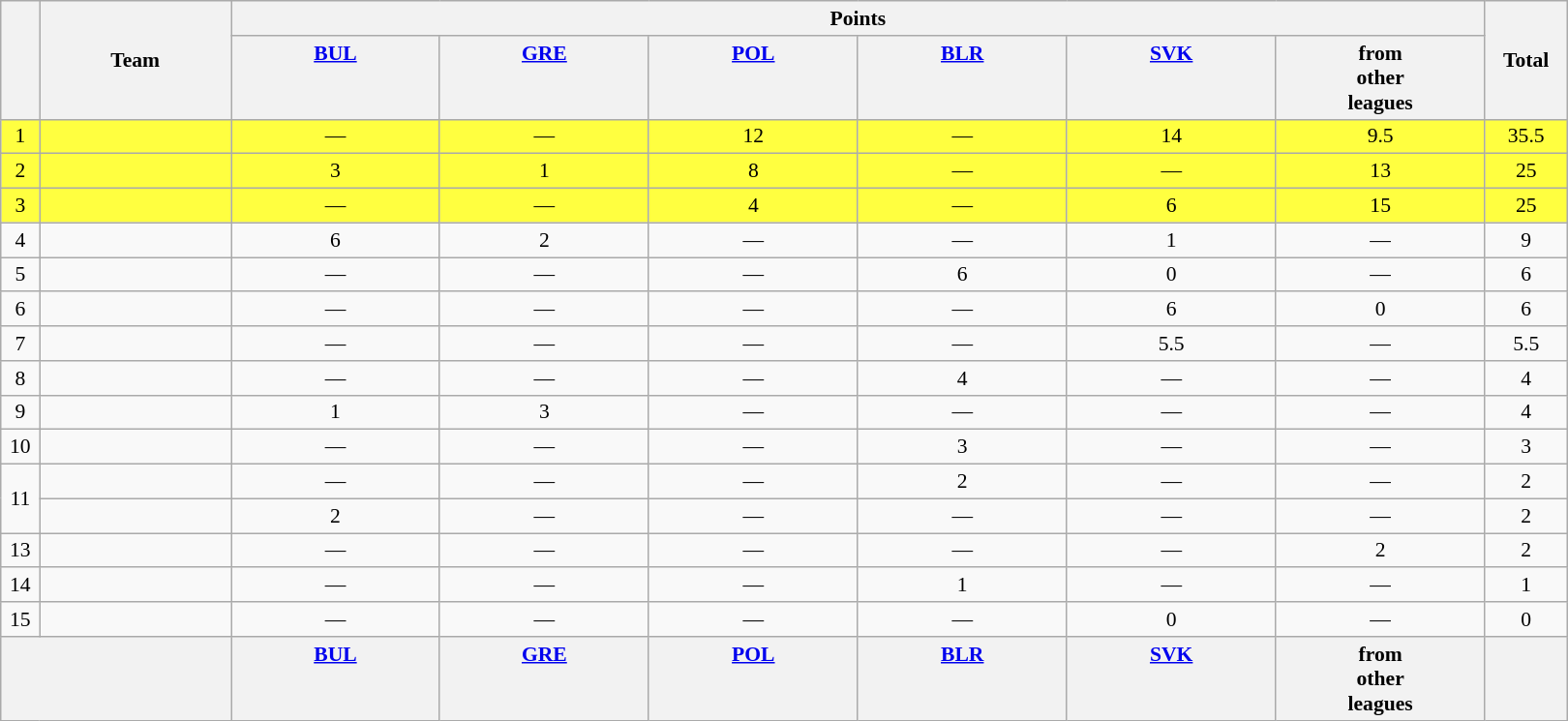<table class="wikitable" style="font-size: 90%; text-align:center; table-layout:fixed; width:75em">
<tr>
<th rowspan=2 width=20></th>
<th rowspan=2 width=125>Team</th>
<th colspan=6>Points</th>
<th rowspan=2 width=50>Total</th>
</tr>
<tr valign="top">
<th><a href='#'>BUL</a><br></th>
<th><a href='#'>GRE</a><br></th>
<th><a href='#'>POL</a><br></th>
<th><a href='#'>BLR</a><br></th>
<th><a href='#'>SVK</a><br></th>
<th>from<br>other<br>leagues</th>
</tr>
<tr bgcolor=#FFFF40>
<td align=center>1</td>
<td></td>
<td align=center>—</td>
<td align=center>—</td>
<td align=center>12</td>
<td align=center>—</td>
<td align=center>14</td>
<td align=center>9.5</td>
<td align=center>35.5</td>
</tr>
<tr bgcolor=#FFFF40>
<td align=center>2</td>
<td></td>
<td align=center>3</td>
<td align=center>1</td>
<td align=center>8</td>
<td align=center>—</td>
<td align=center>—</td>
<td align=center>13</td>
<td align=center>25</td>
</tr>
<tr bgcolor=#FFFF40>
<td align=center>3</td>
<td></td>
<td align=center>—</td>
<td align=center>—</td>
<td align=center>4</td>
<td align=center>—</td>
<td align=center>6</td>
<td align=center>15</td>
<td align=center>25</td>
</tr>
<tr>
<td align=center>4</td>
<td></td>
<td align=center>6</td>
<td align=center>2</td>
<td align=center>—</td>
<td align=center>—</td>
<td align=center>1</td>
<td align=center>—</td>
<td align=center>9</td>
</tr>
<tr>
<td align=center>5</td>
<td></td>
<td align=center>—</td>
<td align=center>—</td>
<td align=center>—</td>
<td align=center>6</td>
<td align=center>0</td>
<td align=center>—</td>
<td align=center>6</td>
</tr>
<tr>
<td align=center>6</td>
<td></td>
<td align=center>—</td>
<td align=center>—</td>
<td align=center>—</td>
<td align=center>—</td>
<td align=center>6</td>
<td align=center>0</td>
<td align=center>6</td>
</tr>
<tr>
<td align=center>7</td>
<td></td>
<td align=center>—</td>
<td align=center>—</td>
<td align=center>—</td>
<td align=center>—</td>
<td align=center>5.5</td>
<td align=center>—</td>
<td align=center>5.5</td>
</tr>
<tr>
<td align=center>8</td>
<td></td>
<td align=center>—</td>
<td align=center>—</td>
<td align=center>—</td>
<td align=center>4</td>
<td align=center>—</td>
<td align=center>—</td>
<td align=center>4</td>
</tr>
<tr>
<td align=center>9</td>
<td></td>
<td align=center>1</td>
<td align=center>3</td>
<td align=center>—</td>
<td align=center>—</td>
<td align=center>—</td>
<td align=center>—</td>
<td align=center>4</td>
</tr>
<tr>
<td align=center>10</td>
<td></td>
<td align=center>—</td>
<td align=center>—</td>
<td align=center>—</td>
<td align=center>3</td>
<td align=center>—</td>
<td align=center>—</td>
<td align=center>3</td>
</tr>
<tr>
<td rowspan=2 align=center>11</td>
<td></td>
<td align=center>—</td>
<td align=center>—</td>
<td align=center>—</td>
<td align=center>2</td>
<td align=center>—</td>
<td align=center>—</td>
<td align=center>2</td>
</tr>
<tr>
<td></td>
<td align=center>2</td>
<td align=center>—</td>
<td align=center>—</td>
<td align=center>—</td>
<td align=center>—</td>
<td align=center>—</td>
<td align=center>2</td>
</tr>
<tr>
<td align=center>13</td>
<td></td>
<td align=center>—</td>
<td align=center>—</td>
<td align=center>—</td>
<td align=center>—</td>
<td align=center>—</td>
<td align=center>2</td>
<td align=center>2</td>
</tr>
<tr>
<td align=center>14</td>
<td></td>
<td align=center>—</td>
<td align=center>—</td>
<td align=center>—</td>
<td align=center>1</td>
<td align=center>—</td>
<td align=center>—</td>
<td align=center>1</td>
</tr>
<tr>
<td align=center>15</td>
<td></td>
<td align=center>—</td>
<td align=center>—</td>
<td align=center>—</td>
<td align=center>—</td>
<td align=center>0</td>
<td align=center>—</td>
<td align=center>0</td>
</tr>
<tr valign="top">
<th colspan=2></th>
<th><a href='#'>BUL</a><br></th>
<th><a href='#'>GRE</a><br></th>
<th><a href='#'>POL</a><br></th>
<th><a href='#'>BLR</a><br></th>
<th><a href='#'>SVK</a><br></th>
<th>from<br>other<br>leagues</th>
<th></th>
</tr>
</table>
